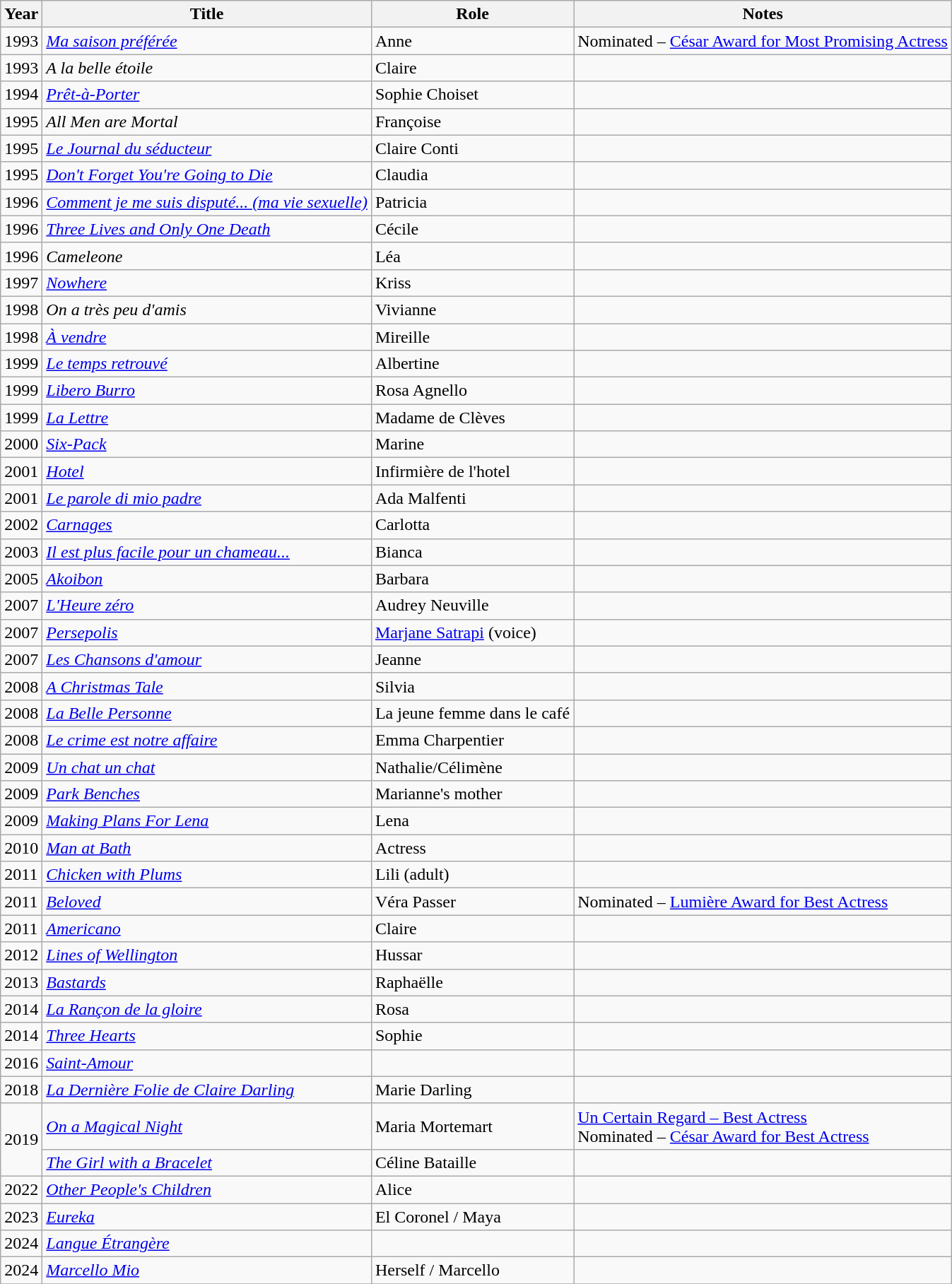<table class="wikitable sortable">
<tr>
<th>Year</th>
<th>Title</th>
<th>Role</th>
<th>Notes</th>
</tr>
<tr>
<td>1993</td>
<td><em><a href='#'>Ma saison préférée</a></em></td>
<td>Anne</td>
<td>Nominated – <a href='#'>César Award for Most Promising Actress</a></td>
</tr>
<tr>
<td>1993</td>
<td><em>A la belle étoile</em></td>
<td>Claire</td>
<td></td>
</tr>
<tr>
<td>1994</td>
<td><em><a href='#'>Prêt-à-Porter</a></em></td>
<td>Sophie Choiset</td>
<td></td>
</tr>
<tr>
<td>1995</td>
<td><em>All Men are Mortal</em></td>
<td>Françoise</td>
<td></td>
</tr>
<tr>
<td>1995</td>
<td><em><a href='#'>Le Journal du séducteur</a></em></td>
<td>Claire Conti</td>
<td></td>
</tr>
<tr>
<td>1995</td>
<td><em><a href='#'>Don't Forget You're Going to Die</a></em></td>
<td>Claudia</td>
<td></td>
</tr>
<tr>
<td>1996</td>
<td><em><a href='#'>Comment je me suis disputé... (ma vie sexuelle)</a></em></td>
<td>Patricia</td>
<td></td>
</tr>
<tr>
<td>1996</td>
<td><em><a href='#'>Three Lives and Only One Death</a></em></td>
<td>Cécile</td>
<td></td>
</tr>
<tr>
<td>1996</td>
<td><em>Cameleone</em></td>
<td>Léa</td>
<td></td>
</tr>
<tr>
<td>1997</td>
<td><em><a href='#'>Nowhere</a></em></td>
<td>Kriss</td>
<td></td>
</tr>
<tr>
<td>1998</td>
<td><em>On a très peu d'amis</em></td>
<td>Vivianne</td>
<td></td>
</tr>
<tr>
<td>1998</td>
<td><em><a href='#'>À vendre</a></em></td>
<td>Mireille</td>
<td></td>
</tr>
<tr>
<td>1999</td>
<td><em><a href='#'>Le temps retrouvé</a></em></td>
<td>Albertine</td>
<td></td>
</tr>
<tr>
<td>1999</td>
<td><em><a href='#'>Libero Burro</a></em></td>
<td>Rosa Agnello</td>
<td></td>
</tr>
<tr>
<td>1999</td>
<td><em><a href='#'>La Lettre</a></em></td>
<td>Madame de Clèves</td>
<td></td>
</tr>
<tr>
<td>2000</td>
<td><em><a href='#'>Six-Pack</a></em></td>
<td>Marine</td>
<td></td>
</tr>
<tr>
<td>2001</td>
<td><em><a href='#'>Hotel</a></em></td>
<td>Infirmière de l'hotel</td>
<td></td>
</tr>
<tr>
<td>2001</td>
<td><em><a href='#'>Le parole di mio padre</a></em></td>
<td>Ada Malfenti</td>
<td></td>
</tr>
<tr>
<td>2002</td>
<td><em><a href='#'>Carnages</a></em></td>
<td>Carlotta</td>
<td></td>
</tr>
<tr>
<td>2003</td>
<td><em><a href='#'>Il est plus facile pour un chameau...</a></em></td>
<td>Bianca</td>
<td></td>
</tr>
<tr>
<td>2005</td>
<td><em><a href='#'>Akoibon</a></em></td>
<td>Barbara</td>
<td></td>
</tr>
<tr>
<td>2007</td>
<td><em><a href='#'>L'Heure zéro</a></em></td>
<td>Audrey Neuville</td>
<td></td>
</tr>
<tr>
<td>2007</td>
<td><em><a href='#'>Persepolis</a></em></td>
<td><a href='#'>Marjane Satrapi</a> (voice)</td>
<td></td>
</tr>
<tr>
<td>2007</td>
<td><em><a href='#'>Les Chansons d'amour</a></em></td>
<td>Jeanne</td>
<td></td>
</tr>
<tr>
<td>2008</td>
<td><em><a href='#'>A Christmas Tale</a></em></td>
<td>Silvia</td>
<td></td>
</tr>
<tr>
<td>2008</td>
<td><em><a href='#'>La Belle Personne</a></em></td>
<td>La jeune femme dans le café</td>
<td></td>
</tr>
<tr>
<td>2008</td>
<td><em><a href='#'>Le crime est notre affaire</a></em></td>
<td>Emma Charpentier</td>
<td></td>
</tr>
<tr>
<td>2009</td>
<td><em><a href='#'>Un chat un chat</a></em></td>
<td>Nathalie/Célimène</td>
<td></td>
</tr>
<tr>
<td>2009</td>
<td><em><a href='#'>Park Benches</a></em></td>
<td>Marianne's mother</td>
<td></td>
</tr>
<tr>
<td>2009</td>
<td><em><a href='#'>Making Plans For Lena</a></em></td>
<td>Lena</td>
<td></td>
</tr>
<tr>
<td>2010</td>
<td><em><a href='#'>Man at Bath</a></em></td>
<td>Actress</td>
<td></td>
</tr>
<tr>
<td>2011</td>
<td><em><a href='#'>Chicken with Plums</a></em></td>
<td>Lili (adult)</td>
<td></td>
</tr>
<tr>
<td>2011</td>
<td><em><a href='#'>Beloved</a></em></td>
<td>Véra Passer</td>
<td>Nominated – <a href='#'>Lumière Award for Best Actress</a></td>
</tr>
<tr>
<td>2011</td>
<td><em><a href='#'>Americano</a></em></td>
<td>Claire</td>
<td></td>
</tr>
<tr>
<td>2012</td>
<td><em><a href='#'>Lines of Wellington</a></em></td>
<td>Hussar</td>
<td></td>
</tr>
<tr>
<td>2013</td>
<td><em><a href='#'>Bastards</a></em></td>
<td>Raphaëlle</td>
<td></td>
</tr>
<tr>
<td>2014</td>
<td><em><a href='#'>La Rançon de la gloire</a></em></td>
<td>Rosa</td>
<td></td>
</tr>
<tr>
<td>2014</td>
<td><em><a href='#'>Three Hearts</a></em></td>
<td>Sophie</td>
<td></td>
</tr>
<tr>
<td>2016</td>
<td><em><a href='#'>Saint-Amour</a></em></td>
<td></td>
<td></td>
</tr>
<tr>
<td>2018</td>
<td><em><a href='#'>La Dernière Folie de Claire Darling</a></em></td>
<td>Marie Darling</td>
<td></td>
</tr>
<tr>
<td rowspan="2">2019</td>
<td><em><a href='#'>On a Magical Night</a></em></td>
<td>Maria Mortemart</td>
<td><a href='#'>Un Certain Regard – Best Actress</a><br>Nominated – <a href='#'>César Award for Best Actress</a></td>
</tr>
<tr>
<td><em><a href='#'>The Girl with a Bracelet</a></em></td>
<td>Céline Bataille</td>
<td></td>
</tr>
<tr>
<td>2022</td>
<td><em><a href='#'>Other People's Children</a> </em></td>
<td>Alice</td>
<td></td>
</tr>
<tr>
<td>2023</td>
<td><em><a href='#'>Eureka</a></em></td>
<td>El Coronel / Maya</td>
<td></td>
</tr>
<tr>
<td>2024</td>
<td><em><a href='#'>Langue Étrangère</a></em></td>
<td></td>
<td></td>
</tr>
<tr>
<td>2024</td>
<td><em><a href='#'>Marcello Mio</a></em></td>
<td>Herself / Marcello</td>
<td></td>
</tr>
<tr>
</tr>
</table>
